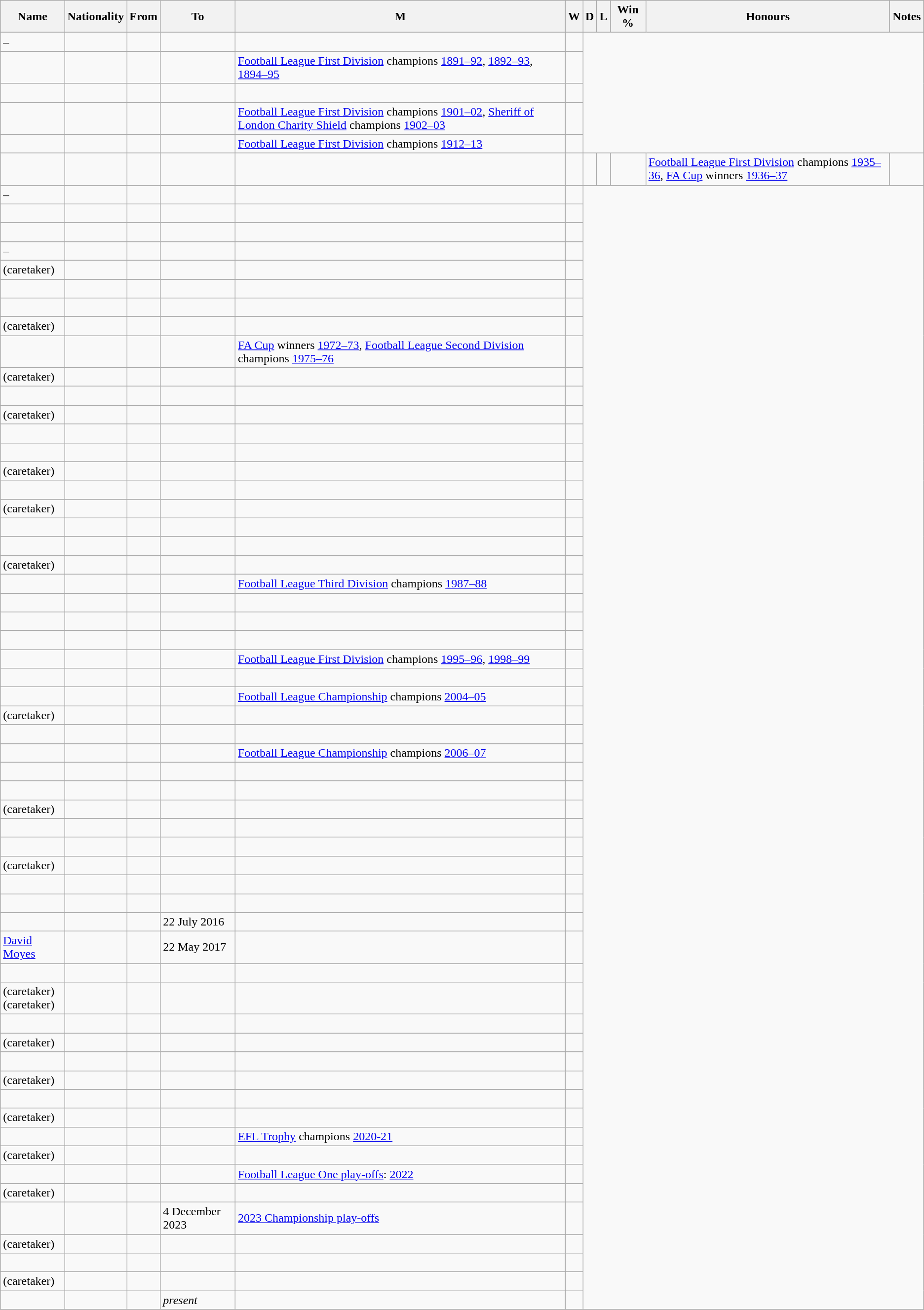<table class="wikitable sortable" border="1" style="text-align: left">
<tr>
<th>Name</th>
<th>Nationality</th>
<th>From</th>
<th class="unsortable">To</th>
<th>M</th>
<th>W</th>
<th>D</th>
<th>L</th>
<th>Win %</th>
<th class="unsortable">Honours</th>
<th class="unsortable">Notes</th>
</tr>
<tr>
<td align=left>–</td>
<td></td>
<td align=left></td>
<td align=left><br></td>
<td align=left></td>
<td align=center></td>
</tr>
<tr>
<td align=left></td>
<td></td>
<td align=left></td>
<td align=left><br></td>
<td align=left><a href='#'>Football League First Division</a> champions <a href='#'>1891–92</a>, <a href='#'>1892–93</a>, <a href='#'>1894–95</a></td>
<td align=center></td>
</tr>
<tr>
<td align=left></td>
<td></td>
<td align=left></td>
<td align=left><br></td>
<td align=left></td>
<td align=center></td>
</tr>
<tr>
<td align=left></td>
<td></td>
<td align=left></td>
<td align=left><br></td>
<td align=left><a href='#'>Football League First Division</a> champions <a href='#'>1901–02</a>, <a href='#'>Sheriff of London Charity Shield</a> champions <a href='#'>1902–03</a></td>
<td align=center></td>
</tr>
<tr>
<td align=left></td>
<td></td>
<td align=left></td>
<td align=left><br></td>
<td align=left><a href='#'>Football League First Division</a> champions <a href='#'>1912–13</a></td>
<td align=center></td>
</tr>
<tr>
<td align=left></td>
<td></td>
<td align=left></td>
<td align=left></td>
<td align=center></td>
<td align=center></td>
<td align=center></td>
<td align=center></td>
<td align=center></td>
<td align=left><a href='#'>Football League First Division</a> champions <a href='#'>1935–36</a>, <a href='#'>FA Cup</a> winners <a href='#'>1936–37</a></td>
<td align=center></td>
</tr>
<tr>
<td align=left>–</td>
<td></td>
<td align=left></td>
<td align=left><br></td>
<td align=left></td>
<td align=center></td>
</tr>
<tr>
<td align=left></td>
<td></td>
<td align=left></td>
<td align=left><br></td>
<td align=left></td>
<td align=center></td>
</tr>
<tr>
<td align=left></td>
<td></td>
<td align=left></td>
<td align=left><br></td>
<td align=left></td>
<td align=center></td>
</tr>
<tr>
<td align=left>–</td>
<td></td>
<td align=left></td>
<td align=left><br></td>
<td align=left></td>
<td align=center></td>
</tr>
<tr>
<td align=left> (caretaker)</td>
<td></td>
<td align=left></td>
<td align=left><br></td>
<td align=left></td>
<td align=center></td>
</tr>
<tr>
<td align=left></td>
<td></td>
<td align=left></td>
<td align=left><br></td>
<td align=left></td>
<td align=center></td>
</tr>
<tr>
<td align=left></td>
<td></td>
<td align=left></td>
<td align=left><br></td>
<td align=left></td>
<td align=center></td>
</tr>
<tr>
<td align=left> (caretaker)</td>
<td></td>
<td align=left></td>
<td align=left><br></td>
<td align=left></td>
<td align=center></td>
</tr>
<tr>
<td align=left></td>
<td></td>
<td align=left></td>
<td align=left><br></td>
<td align=left><a href='#'>FA Cup</a> winners <a href='#'>1972–73</a>, <a href='#'>Football League Second Division</a> champions <a href='#'>1975–76</a></td>
<td align=center></td>
</tr>
<tr>
<td align=left> (caretaker)</td>
<td></td>
<td align=left></td>
<td align=left><br></td>
<td align=left></td>
<td align=center></td>
</tr>
<tr>
<td align=left></td>
<td></td>
<td align=left></td>
<td align=left><br></td>
<td align=left></td>
<td align=center></td>
</tr>
<tr>
<td align=left> (caretaker)</td>
<td></td>
<td align=left></td>
<td align=left><br></td>
<td align=left></td>
<td align=center></td>
</tr>
<tr>
<td align=left></td>
<td></td>
<td align=left></td>
<td align=left><br></td>
<td align=left></td>
<td align=center></td>
</tr>
<tr>
<td align=left></td>
<td></td>
<td align=left></td>
<td align=left><br></td>
<td align=left></td>
<td align=center></td>
</tr>
<tr>
<td align=left> (caretaker)</td>
<td></td>
<td align=left></td>
<td align=left><br></td>
<td align=left></td>
<td align=center></td>
</tr>
<tr>
<td align=left></td>
<td></td>
<td align=left></td>
<td align=left><br></td>
<td align=left></td>
<td align=center></td>
</tr>
<tr>
<td align=left> (caretaker)</td>
<td></td>
<td align=left></td>
<td align=left><br></td>
<td align=left></td>
<td align=center></td>
</tr>
<tr>
<td align=left></td>
<td></td>
<td align=left></td>
<td align=left><br></td>
<td align=left></td>
<td align=center></td>
</tr>
<tr>
<td align=left></td>
<td></td>
<td align=left></td>
<td align=left><br></td>
<td align=left></td>
<td align=center></td>
</tr>
<tr>
<td align=left> (caretaker)</td>
<td></td>
<td align=left></td>
<td align=left><br></td>
<td align=left></td>
<td align=center></td>
</tr>
<tr>
<td align=left></td>
<td></td>
<td align=left></td>
<td align=left><br></td>
<td align=left><a href='#'>Football League Third Division</a> champions <a href='#'>1987–88</a></td>
<td align=center></td>
</tr>
<tr>
<td align=left></td>
<td></td>
<td align=left></td>
<td align=left><br></td>
<td align=left></td>
<td align=center></td>
</tr>
<tr>
<td align=left></td>
<td></td>
<td align=left></td>
<td align=left><br></td>
<td align=left></td>
<td align=center></td>
</tr>
<tr>
<td align=left></td>
<td></td>
<td align=left></td>
<td align=left><br></td>
<td align=left></td>
<td align=center></td>
</tr>
<tr>
<td align=left></td>
<td></td>
<td align=left></td>
<td align=left><br></td>
<td align=left><a href='#'>Football League First Division</a> champions <a href='#'>1995–96</a>, <a href='#'>1998–99</a></td>
<td align=center></td>
</tr>
<tr>
<td align=left></td>
<td></td>
<td align=left></td>
<td align=left><br></td>
<td align=left></td>
<td align=center></td>
</tr>
<tr>
<td align=left></td>
<td></td>
<td align=left></td>
<td align=left><br></td>
<td align=left><a href='#'>Football League Championship</a> champions <a href='#'>2004–05</a></td>
<td align=center></td>
</tr>
<tr>
<td align=left> (caretaker)</td>
<td></td>
<td align=left></td>
<td align=left><br></td>
<td align=left></td>
<td align=center></td>
</tr>
<tr>
<td align=left></td>
<td></td>
<td align=left></td>
<td align=left><br></td>
<td align=left></td>
<td align=center></td>
</tr>
<tr>
<td align=left></td>
<td></td>
<td align=left></td>
<td align=left><br></td>
<td align=left><a href='#'>Football League Championship</a> champions <a href='#'>2006–07</a></td>
<td align=center></td>
</tr>
<tr>
<td align=left></td>
<td></td>
<td align=left></td>
<td align=left><br></td>
<td align=left></td>
<td align=center></td>
</tr>
<tr>
<td align=left></td>
<td></td>
<td align=left></td>
<td align=left><br></td>
<td align=left></td>
<td align=center></td>
</tr>
<tr>
<td align=left> (caretaker)</td>
<td></td>
<td align=left></td>
<td align=left><br></td>
<td align=left></td>
<td align=center></td>
</tr>
<tr>
<td align=left></td>
<td></td>
<td align=left></td>
<td align=left><br></td>
<td align=left></td>
<td align=center></td>
</tr>
<tr>
<td align=left></td>
<td></td>
<td align=left></td>
<td align=left><br></td>
<td align=left></td>
<td align=center></td>
</tr>
<tr>
<td align=left> (caretaker)</td>
<td></td>
<td align=left></td>
<td align=left><br></td>
<td align=left></td>
<td align=center></td>
</tr>
<tr>
<td align=left></td>
<td></td>
<td align=left></td>
<td align=left><br></td>
<td align=left></td>
<td align=center></td>
</tr>
<tr>
<td align=left></td>
<td></td>
<td align=left></td>
<td align=left><br></td>
<td></td>
<td></td>
</tr>
<tr>
<td align=left></td>
<td></td>
<td align=left></td>
<td align=left>22 July 2016<br></td>
<td align=left></td>
<td align=center></td>
</tr>
<tr>
<td><a href='#'>David Moyes</a></td>
<td></td>
<td align=left></td>
<td>22 May 2017<br></td>
<td align=left></td>
<td align=center></td>
</tr>
<tr>
<td align=left></td>
<td></td>
<td align=left></td>
<td align=left><br></td>
<td align=left></td>
<td align=center></td>
</tr>
<tr>
<td align=left> (caretaker)<br> (caretaker)</td>
<td><br></td>
<td align=left></td>
<td align=left><br></td>
<td align=left></td>
<td align=center></td>
</tr>
<tr>
<td align=left></td>
<td></td>
<td align=left></td>
<td align=left><br></td>
<td align=left></td>
<td align=center></td>
</tr>
<tr>
<td align=left> (caretaker)</td>
<td></td>
<td align=left></td>
<td align=left><br></td>
<td align=left></td>
<td align=center></td>
</tr>
<tr>
<td align=left></td>
<td></td>
<td align=left></td>
<td align=left><br></td>
<td align=left></td>
<td align=center></td>
</tr>
<tr>
<td align=left> (caretaker)</td>
<td></td>
<td align=left></td>
<td align=left><br></td>
<td align=left></td>
<td align=center></td>
</tr>
<tr>
<td align=left></td>
<td></td>
<td align=left></td>
<td align=left><br></td>
<td align=left></td>
<td align=center></td>
</tr>
<tr>
<td align=left> (caretaker)</td>
<td></td>
<td align=left></td>
<td align=left><br></td>
<td align=left></td>
<td align=center></td>
</tr>
<tr>
<td align=left></td>
<td></td>
<td align=left></td>
<td align=left><br></td>
<td align=left><a href='#'>EFL Trophy</a> champions <a href='#'>2020-21</a></td>
<td align=center></td>
</tr>
<tr>
<td align=left> (caretaker)</td>
<td></td>
<td align=left></td>
<td align=left><br></td>
<td></td>
<td align=left></td>
</tr>
<tr>
<td align=left></td>
<td></td>
<td align=left></td>
<td align=left><br></td>
<td align=left><a href='#'>Football League One play-offs</a>: <a href='#'>2022</a></td>
<td align=left></td>
</tr>
<tr>
<td align=left> (caretaker)</td>
<td></td>
<td align=left></td>
<td align=left><br></td>
<td align=left></td>
<td align=left></td>
</tr>
<tr>
<td align=left></td>
<td></td>
<td align=left></td>
<td align=left>4 December 2023<br></td>
<td align=left><a href='#'>2023 Championship play-offs</a></td>
<td align=left></td>
</tr>
<tr>
<td align=left> (caretaker)</td>
<td></td>
<td align=left></td>
<td align=left><br></td>
<td></td>
<td align=left></td>
</tr>
<tr>
<td align=left></td>
<td></td>
<td align=left></td>
<td align=left><br></td>
<td></td>
<td align=left></td>
</tr>
<tr>
<td align=left> (caretaker)</td>
<td></td>
<td align=left></td>
<td align=left><br></td>
<td></td>
<td align=left></td>
</tr>
<tr>
<td align=left></td>
<td></td>
<td align=left></td>
<td align=left><em>present</em><br></td>
<td></td>
<td align=left></td>
</tr>
</table>
